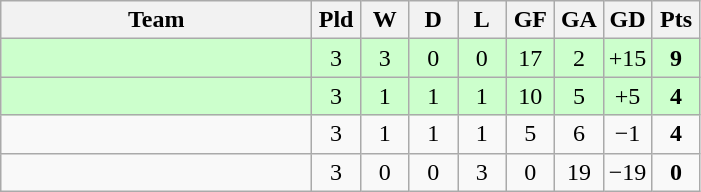<table class="wikitable" style="text-align:center">
<tr>
<th width=200>Team</th>
<th width=25>Pld</th>
<th width=25>W</th>
<th width=25>D</th>
<th width=25>L</th>
<th width=25>GF</th>
<th width=25>GA</th>
<th width=25>GD</th>
<th width=25>Pts</th>
</tr>
<tr bgcolor=ccffcc>
<td align=left></td>
<td>3</td>
<td>3</td>
<td>0</td>
<td>0</td>
<td>17</td>
<td>2</td>
<td>+15</td>
<td><strong>9</strong></td>
</tr>
<tr bgcolor=ccffcc>
<td align=left></td>
<td>3</td>
<td>1</td>
<td>1</td>
<td>1</td>
<td>10</td>
<td>5</td>
<td>+5</td>
<td><strong>4</strong></td>
</tr>
<tr>
<td align=left></td>
<td>3</td>
<td>1</td>
<td>1</td>
<td>1</td>
<td>5</td>
<td>6</td>
<td>−1</td>
<td><strong>4</strong></td>
</tr>
<tr>
<td align=left></td>
<td>3</td>
<td>0</td>
<td>0</td>
<td>3</td>
<td>0</td>
<td>19</td>
<td>−19</td>
<td><strong>0</strong></td>
</tr>
</table>
